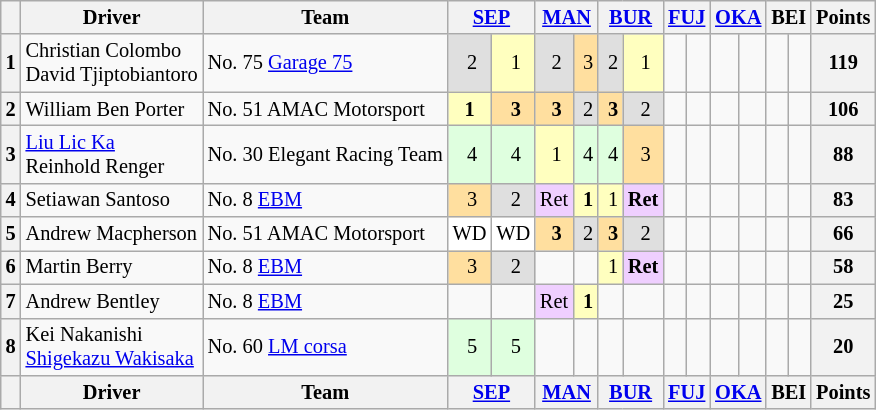<table class="wikitable" style="font-size: 85%; text-align:center;">
<tr>
<th></th>
<th>Driver</th>
<th>Team</th>
<th colspan="2"><a href='#'>SEP</a><br></th>
<th colspan="2"><a href='#'>MAN</a><br></th>
<th colspan="2"><a href='#'>BUR</a><br></th>
<th colspan="2"><a href='#'>FUJ</a><br></th>
<th colspan="2"><a href='#'>OKA</a><br></th>
<th colspan="2">BEI<br></th>
<th>Points</th>
</tr>
<tr>
<th>1</th>
<td align="left"> Christian Colombo<br> David Tjiptobiantoro</td>
<td align="left"> No. 75 <a href='#'>Garage 75</a></td>
<td style="background:#DFDFDF;"> 2</td>
<td style="background:#FFFFBF;"> 1</td>
<td style="background:#DFDFDF;"> 2</td>
<td style="background:#FFDF9F;"> 3</td>
<td style="background:#DFDFDF;"> 2</td>
<td style="background:#FFFFBF;"> 1</td>
<td></td>
<td></td>
<td></td>
<td></td>
<td></td>
<td></td>
<th>119</th>
</tr>
<tr>
<th>2</th>
<td align="left"> William Ben Porter</td>
<td align="left"> No. 51 AMAC Motorsport</td>
<td style="background:#FFFFBF;"> <strong>1</strong> </td>
<td style="background:#FFDF9F;"> <strong>3</strong></td>
<td style="background:#FFDF9F;"> <strong>3</strong></td>
<td style="background:#DFDFDF;"> 2</td>
<td style="background:#FFDF9F;"> <strong>3</strong></td>
<td style="background:#DFDFDF;"> 2</td>
<td></td>
<td></td>
<td></td>
<td></td>
<td></td>
<td></td>
<th>106</th>
</tr>
<tr>
<th>3</th>
<td align="left"> <a href='#'>Liu Lic Ka</a><br> Reinhold Renger</td>
<td align="left"> No. 30 Elegant Racing Team</td>
<td style="background:#DFFFDF;"> 4</td>
<td style="background:#DFFFDF;"> 4</td>
<td style="background:#FFFFBF;"> 1</td>
<td style="background:#DFFFDF;"> 4</td>
<td style="background:#DFFFDF;"> 4</td>
<td style="background:#FFDF9F;"> 3</td>
<td></td>
<td></td>
<td></td>
<td></td>
<td></td>
<td></td>
<th>88</th>
</tr>
<tr>
<th>4</th>
<td align="left"> Setiawan Santoso</td>
<td align="left"> No. 8 <a href='#'>EBM</a></td>
<td style="background:#FFDF9F;"> 3</td>
<td style="background:#DFDFDF;"> 2</td>
<td style="background:#EFCFFF;">Ret</td>
<td style="background:#FFFFBF;"> <strong>1</strong></td>
<td style="background:#FFFFBF;"> 1</td>
<td style="background:#EFCFFF;"><strong>Ret</strong></td>
<td></td>
<td></td>
<td></td>
<td></td>
<td></td>
<td></td>
<th>83</th>
</tr>
<tr>
<th>5</th>
<td align="left"> Andrew Macpherson</td>
<td align="left"> No. 51 AMAC Motorsport</td>
<td style="background:#FFFFFF;">WD</td>
<td style="background:#FFFFFF;">WD</td>
<td style="background:#FFDF9F;"> <strong>3</strong></td>
<td style="background:#DFDFDF;"> 2</td>
<td style="background:#FFDF9F;"> <strong>3</strong></td>
<td style="background:#DFDFDF;"> 2</td>
<td></td>
<td></td>
<td></td>
<td></td>
<td></td>
<td></td>
<th>66</th>
</tr>
<tr>
<th>6</th>
<td align="left"> Martin Berry</td>
<td align="left"> No. 8 <a href='#'>EBM</a></td>
<td style="background:#FFDF9F;"> 3</td>
<td style="background:#DFDFDF;"> 2</td>
<td></td>
<td></td>
<td style="background:#FFFFBF;"> 1</td>
<td style="background:#EFCFFF;"><strong>Ret</strong></td>
<td></td>
<td></td>
<td></td>
<td></td>
<td></td>
<td></td>
<th>58</th>
</tr>
<tr>
<th>7</th>
<td align="left"> Andrew Bentley</td>
<td align="left"> No. 8 <a href='#'>EBM</a></td>
<td></td>
<td></td>
<td style="background:#EFCFFF;">Ret</td>
<td style="background:#FFFFBF;"> <strong>1</strong></td>
<td></td>
<td></td>
<td></td>
<td></td>
<td></td>
<td></td>
<td></td>
<td></td>
<th>25</th>
</tr>
<tr>
<th>8</th>
<td align="left"> Kei Nakanishi<br> <a href='#'>Shigekazu Wakisaka</a></td>
<td align="left"> No. 60 <a href='#'>LM corsa</a></td>
<td style="background:#DFFFDF;"> 5</td>
<td style="background:#DFFFDF;"> 5</td>
<td></td>
<td></td>
<td></td>
<td></td>
<td></td>
<td></td>
<td></td>
<td></td>
<td></td>
<td></td>
<th>20</th>
</tr>
<tr>
<th></th>
<th>Driver</th>
<th>Team</th>
<th colspan="2"><a href='#'>SEP</a><br></th>
<th colspan="2"><a href='#'>MAN</a><br></th>
<th colspan="2"><a href='#'>BUR</a><br></th>
<th colspan="2"><a href='#'>FUJ</a><br></th>
<th colspan="2"><a href='#'>OKA</a><br></th>
<th colspan="2">BEI<br></th>
<th>Points</th>
</tr>
</table>
